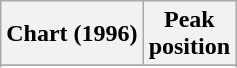<table class="wikitable plainrowheaders sortable">
<tr>
<th>Chart (1996)</th>
<th>Peak<br>position</th>
</tr>
<tr>
</tr>
<tr>
</tr>
<tr>
</tr>
<tr>
</tr>
</table>
